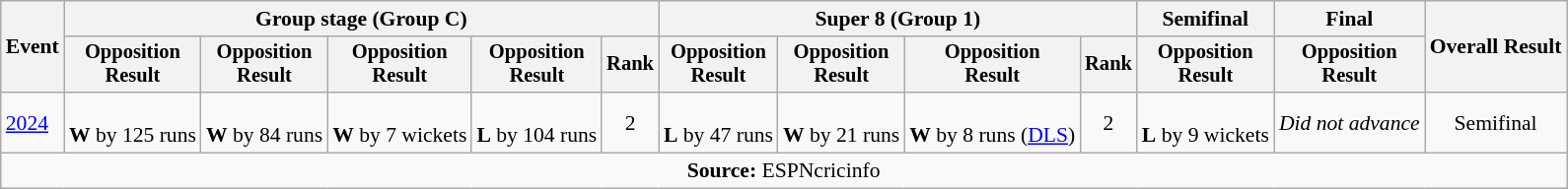<table class=wikitable style=font-size:90%;text-align:center>
<tr>
<th rowspan=2>Event</th>
<th colspan=5>Group stage (Group C)</th>
<th colspan=4>Super 8 (Group 1)</th>
<th>Semifinal</th>
<th>Final</th>
<th rowspan=2>Overall Result</th>
</tr>
<tr style=font-size:95%>
<th>Opposition<br>Result</th>
<th>Opposition<br>Result</th>
<th>Opposition<br>Result</th>
<th>Opposition<br>Result</th>
<th>Rank</th>
<th>Opposition<br>Result</th>
<th>Opposition<br>Result</th>
<th>Opposition<br>Result</th>
<th>Rank</th>
<th>Opposition<br>Result</th>
<th>Opposition<br>Result</th>
</tr>
<tr>
<td align=left><a href='#'>2024</a></td>
<td><br><strong>W</strong> by 125 runs</td>
<td><br><strong>W</strong> by 84 runs</td>
<td><br><strong>W</strong> by 7 wickets</td>
<td><br><strong>L</strong> by 104 runs</td>
<td>2</td>
<td><br><strong>L</strong> by 47 runs</td>
<td><br><strong>W</strong> by 21 runs</td>
<td><br><strong>W</strong> by 8 runs (<a href='#'>DLS</a>)</td>
<td>2</td>
<td><br><strong>L</strong> by 9 wickets</td>
<td><em>Did not advance</em></td>
<td>Semifinal</td>
</tr>
<tr>
<td colspan="14"><strong>Source:</strong> ESPNcricinfo</td>
</tr>
</table>
